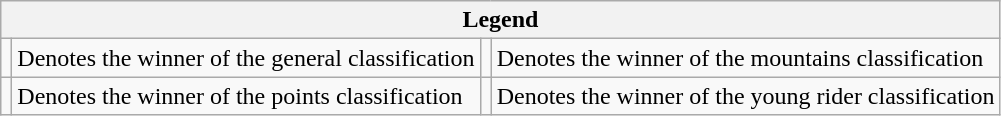<table class="wikitable">
<tr>
<th colspan="4">Legend</th>
</tr>
<tr>
<td></td>
<td>Denotes the winner of the general classification</td>
<td></td>
<td>Denotes the winner of the mountains classification</td>
</tr>
<tr>
<td></td>
<td>Denotes the winner of the points classification</td>
<td></td>
<td>Denotes the winner of the young rider classification</td>
</tr>
</table>
